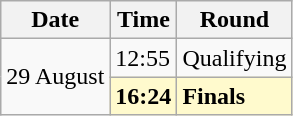<table class="wikitable">
<tr>
<th>Date</th>
<th>Time</th>
<th>Round</th>
</tr>
<tr>
<td rowspan=2>29 August</td>
<td>12:55</td>
<td>Qualifying</td>
</tr>
<tr style="background:lemonchiffon">
<td><strong>16:24</strong></td>
<td><strong>Finals</strong></td>
</tr>
</table>
